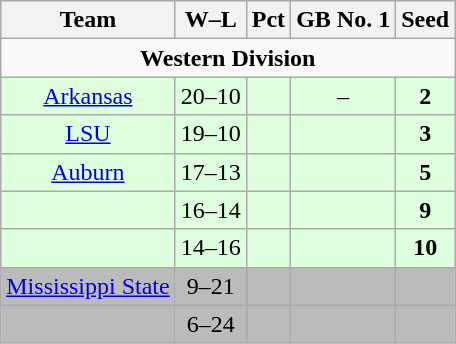<table class="wikitable" style="float:left; margin-right:1em; text-align:center;">
<tr>
<th>Team</th>
<th>W–L</th>
<th>Pct</th>
<th>GB No. 1</th>
<th>Seed</th>
</tr>
<tr>
<td colspan="7" align="center"><strong>Western Division</strong></td>
</tr>
<tr bgcolor=ddffdd>
<td><a href='#'>Arkansas</a></td>
<td>20–10</td>
<td></td>
<td>–</td>
<td><strong>2</strong></td>
</tr>
<tr bgcolor=ddffdd>
<td><a href='#'>LSU</a></td>
<td>19–10</td>
<td></td>
<td></td>
<td><strong>3</strong></td>
</tr>
<tr bgcolor=ddffdd>
<td><a href='#'>Auburn</a></td>
<td>17–13</td>
<td></td>
<td></td>
<td><strong>5</strong></td>
</tr>
<tr bgcolor=ddffdd>
<td></td>
<td>16–14</td>
<td></td>
<td></td>
<td><strong>9</strong></td>
</tr>
<tr bgcolor=ddffdd>
<td></td>
<td>14–16</td>
<td></td>
<td></td>
<td><strong>10</strong></td>
</tr>
<tr bgcolor=bbbbbb>
<td><a href='#'>Mississippi State</a></td>
<td>9–21</td>
<td></td>
<td></td>
<td></td>
</tr>
<tr bgcolor=bbbbbb>
<td></td>
<td>6–24</td>
<td></td>
<td></td>
<td></td>
</tr>
</table>
